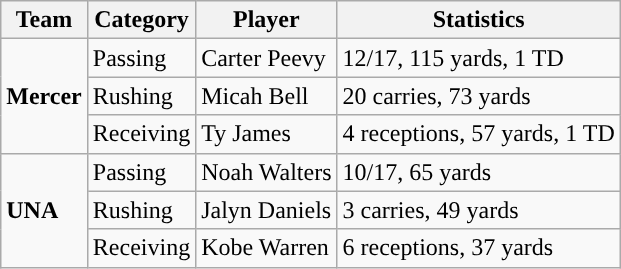<table class="wikitable" style="float: right;">
<tr>
<th>Team</th>
<th>Category</th>
<th>Player</th>
<th>Statistics</th>
</tr>
<tr>
<td rowspan=3><strong>Mercer</strong></td>
<td>Passing</td>
<td>Carter Peevy</td>
<td>12/17, 115 yards, 1 TD</td>
</tr>
<tr>
<td>Rushing</td>
<td>Micah Bell</td>
<td>20 carries, 73 yards</td>
</tr>
<tr>
<td>Receiving</td>
<td>Ty James</td>
<td>4 receptions, 57 yards, 1 TD</td>
</tr>
<tr>
<td rowspan=3><strong>UNA</strong></td>
<td>Passing</td>
<td>Noah Walters</td>
<td>10/17, 65 yards</td>
</tr>
<tr>
<td>Rushing</td>
<td>Jalyn Daniels</td>
<td>3 carries, 49 yards</td>
</tr>
<tr>
<td>Receiving</td>
<td>Kobe Warren</td>
<td>6 receptions, 37 yards</td>
</tr>
</table>
